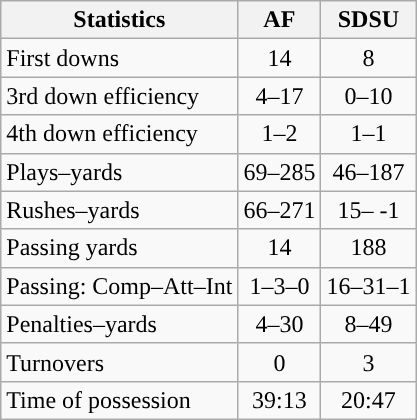<table class="wikitable">
<tr>
<th>Statistics</th>
<th>AF</th>
<th>SDSU</th>
</tr>
<tr>
<td>First downs</td>
<td align=center>14</td>
<td align=center>8</td>
</tr>
<tr>
<td>3rd down efficiency</td>
<td align=center>4–17</td>
<td align=center>0–10</td>
</tr>
<tr>
<td>4th down efficiency</td>
<td align=center>1–2</td>
<td align=center>1–1</td>
</tr>
<tr>
<td>Plays–yards</td>
<td align=center>69–285</td>
<td align=center>46–187</td>
</tr>
<tr>
<td>Rushes–yards</td>
<td align=center>66–271</td>
<td align=center>15– -1</td>
</tr>
<tr>
<td>Passing yards</td>
<td align=center>14</td>
<td align=center>188</td>
</tr>
<tr>
<td>Passing: Comp–Att–Int</td>
<td align=center>1–3–0</td>
<td align=center>16–31–1</td>
</tr>
<tr>
<td>Penalties–yards</td>
<td align=center>4–30</td>
<td align=center>8–49</td>
</tr>
<tr>
<td>Turnovers</td>
<td align=center>0</td>
<td align=center>3</td>
</tr>
<tr>
<td>Time of possession</td>
<td align=center>39:13</td>
<td align=center>20:47</td>
</tr>
</table>
